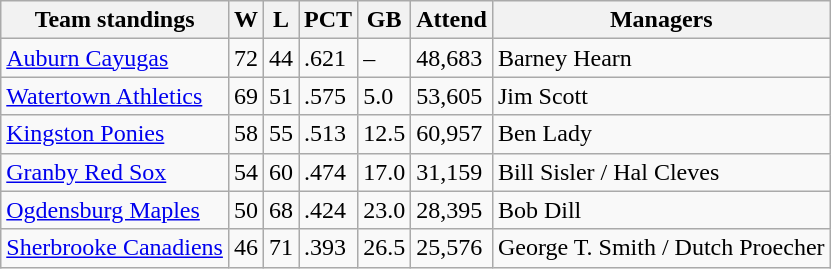<table class="wikitable">
<tr>
<th>Team standings</th>
<th>W</th>
<th>L</th>
<th>PCT</th>
<th>GB</th>
<th>Attend</th>
<th>Managers</th>
</tr>
<tr>
<td><a href='#'>Auburn Cayugas</a></td>
<td>72</td>
<td>44</td>
<td>.621</td>
<td>–</td>
<td>48,683</td>
<td>Barney Hearn</td>
</tr>
<tr>
<td><a href='#'>Watertown Athletics</a></td>
<td>69</td>
<td>51</td>
<td>.575</td>
<td>5.0</td>
<td>53,605</td>
<td>Jim Scott</td>
</tr>
<tr>
<td><a href='#'>Kingston Ponies</a></td>
<td>58</td>
<td>55</td>
<td>.513</td>
<td>12.5</td>
<td>60,957</td>
<td>Ben Lady</td>
</tr>
<tr>
<td><a href='#'>Granby Red Sox</a></td>
<td>54</td>
<td>60</td>
<td>.474</td>
<td>17.0</td>
<td>31,159</td>
<td>Bill Sisler / Hal Cleves</td>
</tr>
<tr>
<td><a href='#'>Ogdensburg Maples</a></td>
<td>50</td>
<td>68</td>
<td>.424</td>
<td>23.0</td>
<td>28,395</td>
<td>Bob Dill</td>
</tr>
<tr>
<td><a href='#'>Sherbrooke Canadiens</a></td>
<td>46</td>
<td>71</td>
<td>.393</td>
<td>26.5</td>
<td>25,576</td>
<td>George T. Smith / Dutch Proecher</td>
</tr>
</table>
